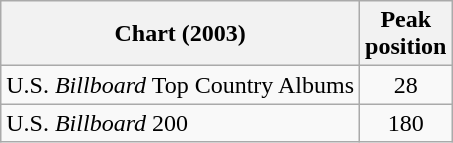<table class="wikitable">
<tr>
<th>Chart (2003)</th>
<th>Peak<br>position</th>
</tr>
<tr>
<td>U.S. <em>Billboard</em> Top Country Albums</td>
<td align="center">28</td>
</tr>
<tr>
<td>U.S. <em>Billboard</em> 200</td>
<td align="center">180</td>
</tr>
</table>
